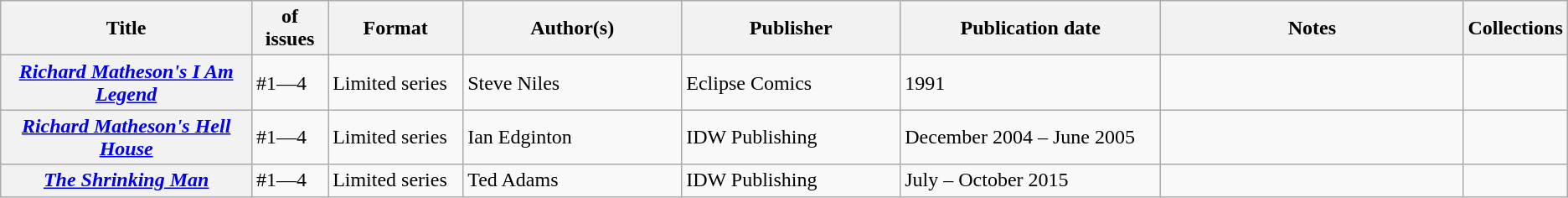<table class="wikitable">
<tr>
<th>Title</th>
<th style="width:40pt"> of issues</th>
<th style="width:75pt">Format</th>
<th style="width:125pt">Author(s)</th>
<th style="width:125pt">Publisher</th>
<th style="width:150pt">Publication date</th>
<th style="width:175pt">Notes</th>
<th>Collections</th>
</tr>
<tr>
<th><em><a href='#'>Richard Matheson's I Am Legend</a></em></th>
<td>#1—4</td>
<td>Limited series</td>
<td>Steve Niles</td>
<td>Eclipse Comics</td>
<td>1991</td>
<td></td>
<td></td>
</tr>
<tr>
<th><em><a href='#'>Richard Matheson's Hell House</a></em></th>
<td>#1—4</td>
<td>Limited series</td>
<td>Ian Edginton</td>
<td>IDW Publishing</td>
<td>December 2004 – June 2005</td>
<td></td>
<td></td>
</tr>
<tr>
<th><em><a href='#'>The Shrinking Man</a></em></th>
<td>#1—4</td>
<td>Limited series</td>
<td>Ted Adams</td>
<td>IDW Publishing</td>
<td>July – October 2015</td>
<td></td>
<td></td>
</tr>
</table>
